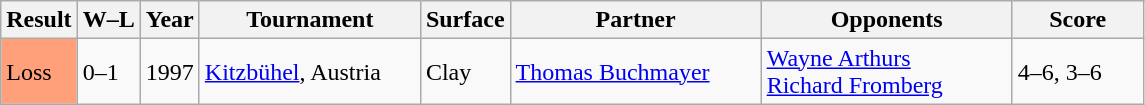<table class="sortable wikitable">
<tr>
<th>Result</th>
<th class="unsortable">W–L</th>
<th>Year</th>
<th style="width:140px">Tournament</th>
<th style="width:50px">Surface</th>
<th style="width:160px">Partner</th>
<th style="width:160px">Opponents</th>
<th style="width:80px" class="unsortable">Score</th>
</tr>
<tr>
<td style="background:#ffa07a;">Loss</td>
<td>0–1</td>
<td>1997</td>
<td><a href='#'>Kitzbühel</a>, Austria</td>
<td>Clay</td>
<td> <a href='#'>Thomas Buchmayer</a></td>
<td> <a href='#'>Wayne Arthurs</a><br> <a href='#'>Richard Fromberg</a></td>
<td>4–6, 3–6</td>
</tr>
</table>
